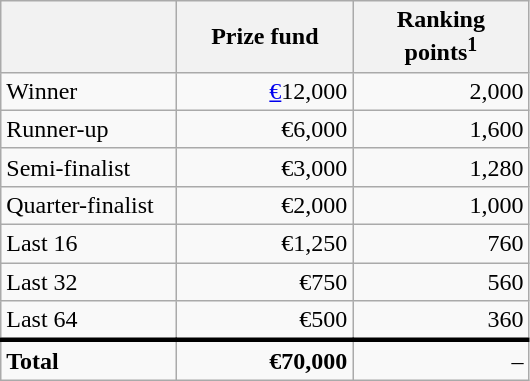<table class="wikitable">
<tr>
<th width=110px></th>
<th width=110px align="right">Prize fund</th>
<th width=110px align="right">Ranking points<sup>1</sup></th>
</tr>
<tr>
<td>Winner</td>
<td align="right"><a href='#'>€</a>12,000</td>
<td align="right">2,000</td>
</tr>
<tr>
<td>Runner-up</td>
<td align="right">€6,000</td>
<td align="right">1,600</td>
</tr>
<tr>
<td>Semi-finalist</td>
<td align="right">€3,000</td>
<td align="right">1,280</td>
</tr>
<tr>
<td>Quarter-finalist</td>
<td align="right">€2,000</td>
<td align="right">1,000</td>
</tr>
<tr>
<td>Last 16</td>
<td align="right">€1,250</td>
<td align="right">760</td>
</tr>
<tr>
<td>Last 32</td>
<td align="right">€750</td>
<td align="right">560</td>
</tr>
<tr>
<td>Last 64</td>
<td align="right">€500</td>
<td align="right">360</td>
</tr>
<tr style="border-top:medium solid">
<td><strong>Total</strong></td>
<td align="right"><strong>€70,000</strong></td>
<td align="right">–</td>
</tr>
</table>
